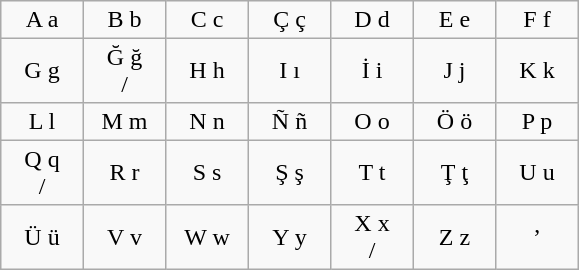<table class="wikitable">
<tr>
<td style="width:3em; text-align:center; padding: 3px;">A a <br> </td>
<td style="width:3em; text-align:center; padding: 3px;">B b <br> </td>
<td style="width:3em; text-align:center; padding: 3px;">C c <br> </td>
<td style="width:3em; text-align:center; padding: 3px;">Ç ç <br> </td>
<td style="width:3em; text-align:center; padding: 3px;">D d <br> </td>
<td style="width:3em; text-align:center; padding: 3px;">E e <br> </td>
<td style="width:3em; text-align:center; padding: 3px;">F f <br> </td>
</tr>
<tr>
<td style="width:3em; text-align:center; padding: 3px;">G g <br> </td>
<td style="width:3em; text-align:center; padding: 3px;">Ğ ğ <br> /</td>
<td style="width:3em; text-align:center; padding: 3px;">H h <br> </td>
<td style="width:3em; text-align:center; padding: 3px;">I ı <br> </td>
<td style="width:3em; text-align:center; padding: 3px;">İ i <br> </td>
<td style="width:3em; text-align:center; padding: 3px;">J j <br> </td>
<td style="width:3em; text-align:center; padding: 3px;">K k <br> </td>
</tr>
<tr>
<td style="width:3em; text-align:center; padding: 3px;">L l <br> </td>
<td style="width:3em; text-align:center; padding: 3px;">M m <br> </td>
<td style="width:3em; text-align:center; padding: 3px;">N n <br> </td>
<td style="width:3em; text-align:center; padding: 3px;">Ñ ñ <br> </td>
<td style="width:3em; text-align:center; padding: 3px;">O o <br> </td>
<td style="width:3em; text-align:center; padding: 3px;">Ö ö <br> </td>
<td style="width:3em; text-align:center; padding: 3px;">P p <br> </td>
</tr>
<tr>
<td style="width:3em; text-align:center; padding: 3px;">Q q <br> /</td>
<td style="width:3em; text-align:center; padding: 3px;">R r <br> </td>
<td style="width:3em; text-align:center; padding: 3px;">S s <br> </td>
<td style="width:3em; text-align:center; padding: 3px;">Ş ş <br> </td>
<td style="width:3em; text-align:center; padding: 3px;">T t <br> </td>
<td style="width:3em; text-align:center; padding: 3px;">Ţ ţ <br> </td>
<td style="width:3em; text-align:center; padding: 3px;">U u <br> </td>
</tr>
<tr>
<td style="width:3em; text-align:center; padding: 3px;">Ü ü <br> </td>
<td style="width:3em; text-align:center; padding: 3px;">V v <br> </td>
<td style="width:3em; text-align:center; padding: 3px;">W w  <br> </td>
<td style="width:3em; text-align:center; padding: 3px;">Y y <br> </td>
<td style="width:3em; text-align:center; padding: 3px;">X x <br> /</td>
<td style="width:3em; text-align:center; padding: 3px;">Z z <br> </td>
<td style="width:3em; text-align:center; padding: 3px;">’ <br> </td>
</tr>
</table>
